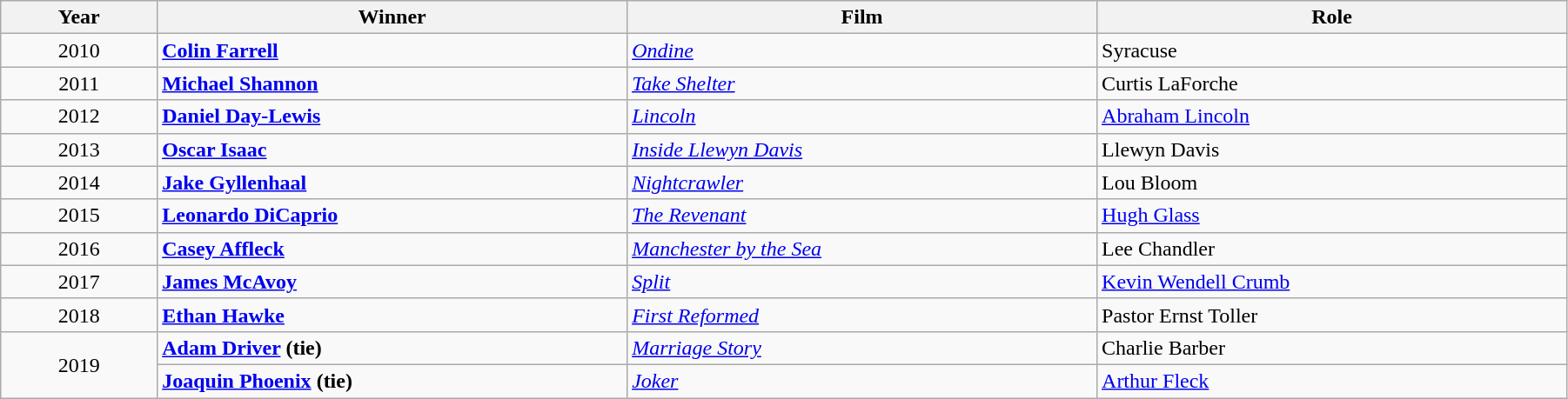<table class="wikitable" width="95%" cellpadding="5">
<tr>
<th width="10%"><strong>Year</strong></th>
<th width="30%"><strong>Winner</strong></th>
<th width="30%"><strong>Film</strong></th>
<th width="30%"><strong>Role</strong></th>
</tr>
<tr>
<td style="text-align:center;">2010</td>
<td><strong><a href='#'>Colin Farrell</a></strong></td>
<td><em><a href='#'>Ondine</a></em></td>
<td>Syracuse</td>
</tr>
<tr>
<td style="text-align:center;">2011</td>
<td><strong><a href='#'>Michael Shannon</a></strong></td>
<td><em><a href='#'>Take Shelter</a></em></td>
<td>Curtis LaForche</td>
</tr>
<tr>
<td style="text-align:center;">2012</td>
<td><strong><a href='#'>Daniel Day-Lewis</a></strong></td>
<td><em><a href='#'>Lincoln</a></em></td>
<td><a href='#'>Abraham Lincoln</a></td>
</tr>
<tr>
<td style="text-align:center;">2013</td>
<td><strong><a href='#'>Oscar Isaac</a></strong></td>
<td><em><a href='#'>Inside Llewyn Davis</a></em></td>
<td>Llewyn Davis</td>
</tr>
<tr>
<td style="text-align:center;">2014</td>
<td><strong><a href='#'>Jake Gyllenhaal</a></strong></td>
<td><em><a href='#'>Nightcrawler</a></em></td>
<td>Lou Bloom</td>
</tr>
<tr>
<td style="text-align:center;">2015</td>
<td><strong><a href='#'>Leonardo DiCaprio</a></strong></td>
<td><em><a href='#'>The Revenant</a></em></td>
<td><a href='#'>Hugh Glass</a></td>
</tr>
<tr>
<td style="text-align:center;">2016</td>
<td><strong><a href='#'>Casey Affleck</a></strong></td>
<td><em><a href='#'>Manchester by the Sea</a></em></td>
<td>Lee Chandler</td>
</tr>
<tr>
<td style="text-align:center;">2017</td>
<td><strong><a href='#'>James McAvoy</a></strong></td>
<td><em><a href='#'>Split</a></em></td>
<td><a href='#'>Kevin Wendell Crumb</a></td>
</tr>
<tr>
<td style="text-align:center;">2018</td>
<td><strong><a href='#'>Ethan Hawke</a></strong></td>
<td><em><a href='#'>First Reformed</a></em></td>
<td>Pastor Ernst Toller</td>
</tr>
<tr>
<td rowspan="2" style="text-align:center;">2019</td>
<td><strong><a href='#'>Adam Driver</a> (tie)</strong></td>
<td><em><a href='#'>Marriage Story</a></em></td>
<td>Charlie Barber</td>
</tr>
<tr>
<td><strong><a href='#'>Joaquin Phoenix</a> (tie)</strong></td>
<td><em><a href='#'>Joker</a></em></td>
<td><a href='#'>Arthur Fleck</a></td>
</tr>
</table>
